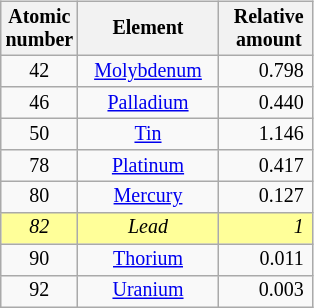<table class="wikitable" style="float:left; margin-right:15px; margin-down:0; font-size:10pt; line-height:11pt;">
<tr>
<th style="text-align:center;">Atomic<br>number</th>
<th style="width:45%;">Element</th>
<th style="padding-right: 5px; padding-left: 10px;">Relative<br>amount</th>
</tr>
<tr>
<td style="text-align:center;">42</td>
<td style="text-align:center;"><a href='#'>Molybdenum</a></td>
<td style="padding-right:5px; text-align:right;">0.798</td>
</tr>
<tr>
<td style="text-align:center;">46</td>
<td style="text-align:center;"><a href='#'>Palladium</a></td>
<td style="padding-right:5px; text-align:right;">0.440</td>
</tr>
<tr>
<td style="text-align:center;">50</td>
<td style="text-align:center; "><a href='#'>Tin</a></td>
<td style="padding-right:5px; text-align:right;">1.146</td>
</tr>
<tr>
<td style="text-align:center;">78</td>
<td style="text-align:center;"><a href='#'>Platinum</a></td>
<td style="padding-right:5px; text-align:right;">0.417</td>
</tr>
<tr>
<td style="text-align:center;">80</td>
<td style="text-align:center;"><a href='#'>Mercury</a></td>
<td style="padding-right:5px; text-align:right;">0.127</td>
</tr>
<tr style="background:#ff9;">
<td style="text-align:center;"><em>82</em></td>
<td style="text-align:center;"><em>Lead</em></td>
<td style="padding-right:5px; text-align:right;"><em>1</em></td>
</tr>
<tr>
<td style="text-align:center;">90</td>
<td style="text-align:center;"><a href='#'>Thorium</a></td>
<td style="padding-right:5px; text-align:right;">0.011</td>
</tr>
<tr>
<td style="text-align:center;">92</td>
<td style="text-align:center;"><a href='#'>Uranium</a></td>
<td style="padding-right:5px; text-align:right;">0.003</td>
</tr>
</table>
